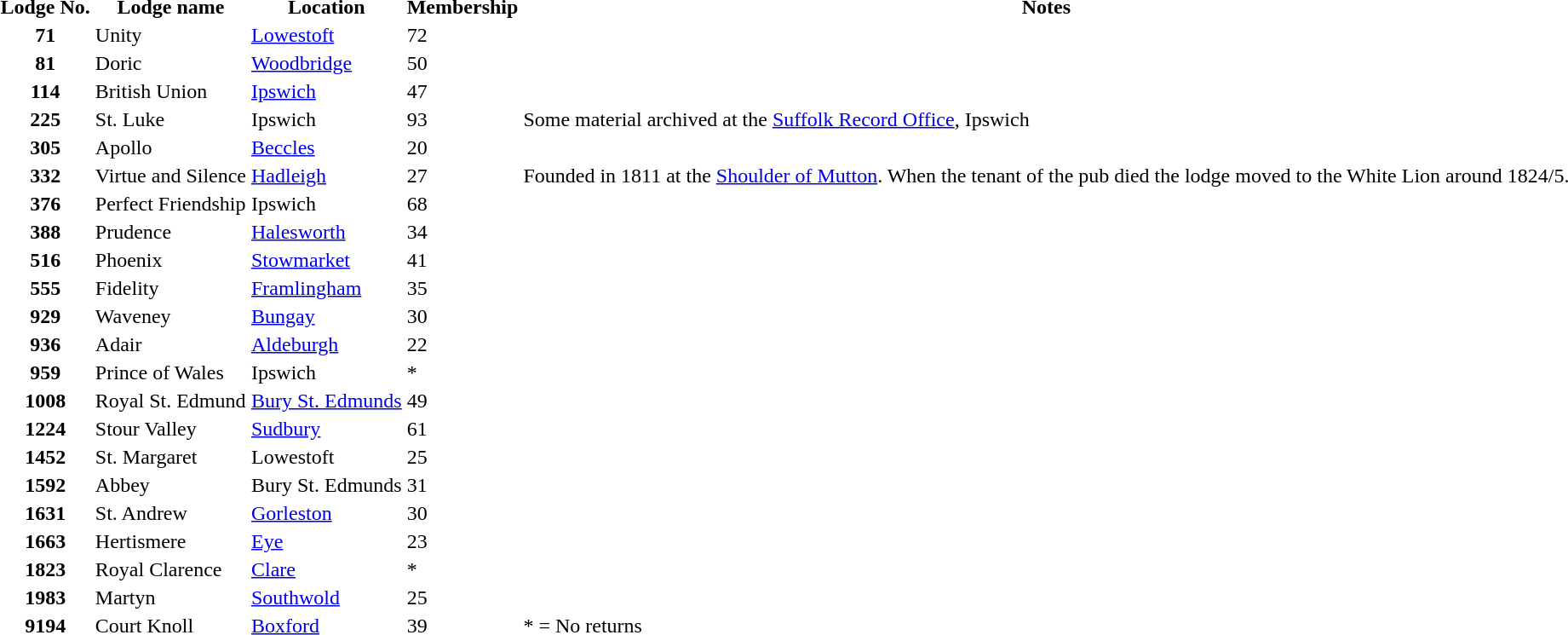<table>
<tr>
<th>Lodge No.</th>
<th>Lodge name</th>
<th>Location</th>
<th>Membership</th>
<th>Notes</th>
</tr>
<tr>
<th>71</th>
<td>Unity</td>
<td><a href='#'>Lowestoft</a></td>
<td>72</td>
<td></td>
</tr>
<tr>
<th>81</th>
<td>Doric</td>
<td><a href='#'>Woodbridge</a></td>
<td>50</td>
<td></td>
</tr>
<tr>
<th>114</th>
<td>British Union</td>
<td><a href='#'>Ipswich</a></td>
<td>47</td>
<td></td>
</tr>
<tr>
<th>225</th>
<td>St. Luke</td>
<td>Ipswich</td>
<td>93</td>
<td>Some material archived at the <a href='#'>Suffolk Record Office</a>, Ipswich</td>
</tr>
<tr>
<th>305</th>
<td>Apollo</td>
<td><a href='#'>Beccles</a></td>
<td>20</td>
<td></td>
</tr>
<tr>
<th>332</th>
<td>Virtue and Silence</td>
<td><a href='#'>Hadleigh</a></td>
<td>27</td>
<td>Founded in 1811 at the <a href='#'>Shoulder of Mutton</a>. When the tenant of the pub died the lodge moved to the White Lion around 1824/5.</td>
</tr>
<tr>
<th>376</th>
<td>Perfect Friendship</td>
<td>Ipswich</td>
<td>68</td>
<td></td>
</tr>
<tr>
<th>388</th>
<td>Prudence</td>
<td><a href='#'>Halesworth</a></td>
<td>34</td>
<td></td>
</tr>
<tr>
<th>516</th>
<td>Phoenix</td>
<td><a href='#'>Stowmarket</a></td>
<td>41</td>
<td></td>
</tr>
<tr>
<th>555</th>
<td>Fidelity</td>
<td><a href='#'>Framlingham</a></td>
<td>35</td>
<td></td>
</tr>
<tr>
<th>929</th>
<td>Waveney</td>
<td><a href='#'>Bungay</a></td>
<td>30</td>
<td></td>
</tr>
<tr>
<th>936</th>
<td>Adair</td>
<td><a href='#'>Aldeburgh</a></td>
<td>22</td>
<td></td>
</tr>
<tr>
<th>959</th>
<td>Prince of Wales</td>
<td>Ipswich</td>
<td>*</td>
<td></td>
</tr>
<tr>
<th>1008</th>
<td>Royal St. Edmund</td>
<td><a href='#'>Bury St. Edmunds</a></td>
<td>49</td>
<td></td>
</tr>
<tr>
<th>1224</th>
<td>Stour Valley</td>
<td><a href='#'>Sudbury</a></td>
<td>61</td>
</tr>
<tr>
<th>1452</th>
<td>St. Margaret</td>
<td>Lowestoft</td>
<td>25</td>
<td></td>
</tr>
<tr>
<th>1592</th>
<td>Abbey</td>
<td>Bury St. Edmunds</td>
<td>31</td>
<td></td>
</tr>
<tr>
<th>1631</th>
<td>St. Andrew</td>
<td><a href='#'>Gorleston</a></td>
<td>30</td>
<td></td>
</tr>
<tr>
<th>1663</th>
<td>Hertismere</td>
<td><a href='#'>Eye</a></td>
<td>23</td>
<td></td>
</tr>
<tr>
<th>1823</th>
<td>Royal Clarence</td>
<td><a href='#'>Clare</a></td>
<td>*</td>
<td></td>
</tr>
<tr>
<th>1983</th>
<td>Martyn</td>
<td><a href='#'>Southwold</a></td>
<td>25</td>
</tr>
<tr>
<th>9194</th>
<td>Court Knoll</td>
<td><a href='#'>Boxford</a></td>
<td>39</td>
<td>* = No returns</td>
<td></td>
</tr>
</table>
